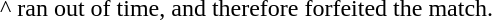<table>
<tr>
<td valign="top" width="10%"><br>

</td>
<td valign="top" width="10%"><br>


^ ran out of time, and therefore forfeited the match.</td>
</tr>
</table>
